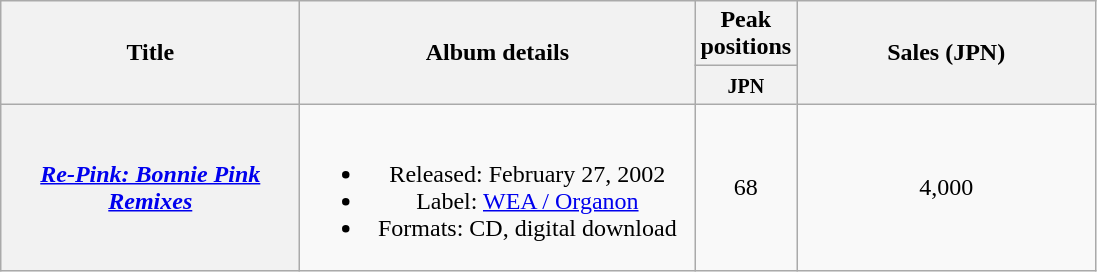<table class="wikitable plainrowheaders" style="text-align:center;">
<tr>
<th style="width:12em;" rowspan="2">Title</th>
<th style="width:16em;" rowspan="2">Album details</th>
<th colspan="1">Peak positions</th>
<th style="width:12em;" rowspan="2">Sales (JPN)</th>
</tr>
<tr>
<th style="width:2.5em;"><small>JPN</small><br></th>
</tr>
<tr>
<th scope="row"><em><a href='#'>Re-Pink: Bonnie Pink Remixes</a></em></th>
<td><br><ul><li>Released: February 27, 2002 </li><li>Label: <a href='#'>WEA / Organon</a></li><li>Formats: CD, digital download</li></ul></td>
<td>68</td>
<td>4,000</td>
</tr>
</table>
